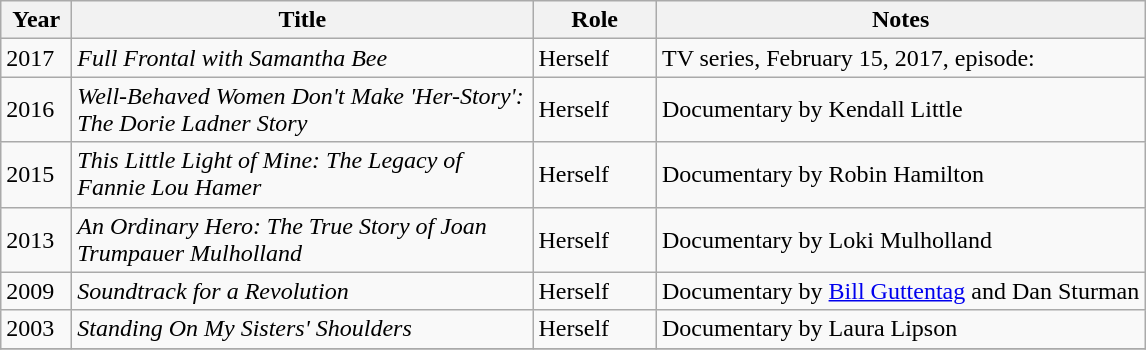<table class="wikitable sortable">
<tr>
<th style="width:40px;">Year</th>
<th style="width:300px;">Title</th>
<th style="width:75px;">Role</th>
<th class="unsortable">Notes</th>
</tr>
<tr>
<td>2017</td>
<td><em>Full Frontal with Samantha Bee</em></td>
<td>Herself</td>
<td>TV series, February 15, 2017, episode: </td>
</tr>
<tr>
<td>2016</td>
<td><em>Well-Behaved Women Don't Make 'Her-Story': The Dorie Ladner Story</em></td>
<td>Herself</td>
<td>Documentary by Kendall Little</td>
</tr>
<tr>
<td>2015</td>
<td><em>This Little Light of Mine: The Legacy of Fannie Lou Hamer</em></td>
<td>Herself</td>
<td>Documentary by Robin Hamilton</td>
</tr>
<tr>
<td>2013</td>
<td><em>An Ordinary Hero: The True Story of Joan Trumpauer Mulholland</em></td>
<td>Herself</td>
<td>Documentary by Loki Mulholland</td>
</tr>
<tr>
<td>2009</td>
<td><em>Soundtrack for a Revolution</em></td>
<td>Herself</td>
<td>Documentary by <a href='#'>Bill Guttentag</a> and Dan Sturman</td>
</tr>
<tr>
<td>2003</td>
<td><em>Standing On My Sisters' Shoulders</em></td>
<td>Herself</td>
<td>Documentary by Laura Lipson</td>
</tr>
<tr>
</tr>
</table>
